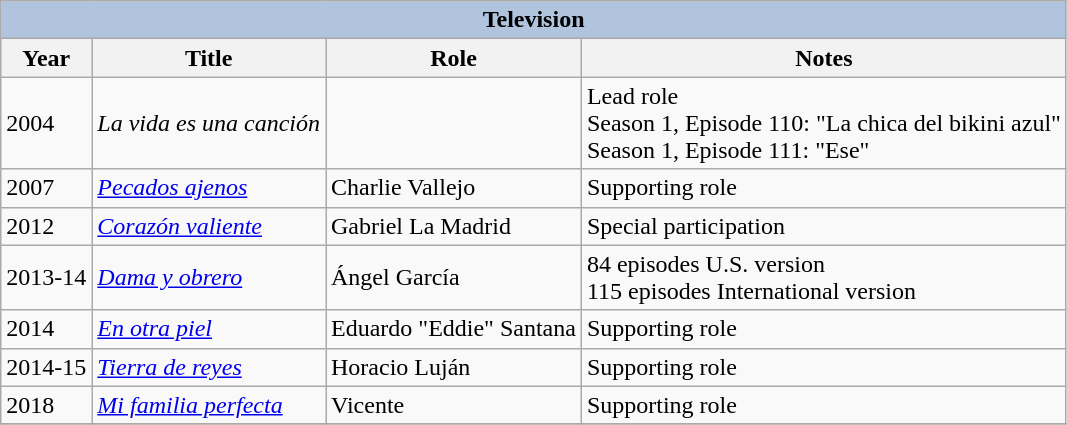<table class="wikitable">
<tr>
<th colspan="5" style="background:LightSteelBlue;">Television</th>
</tr>
<tr>
<th>Year</th>
<th>Title</th>
<th>Role</th>
<th>Notes</th>
</tr>
<tr>
<td>2004</td>
<td><em>La vida es una canción</em></td>
<td></td>
<td>Lead role<br>Season 1, Episode 110: "La chica del bikini azul"<br>Season 1, Episode 111: "Ese"</td>
</tr>
<tr>
<td>2007</td>
<td><em><a href='#'>Pecados ajenos</a></em></td>
<td>Charlie Vallejo</td>
<td>Supporting role</td>
</tr>
<tr>
<td>2012</td>
<td><em><a href='#'>Corazón valiente</a></em></td>
<td>Gabriel La Madrid</td>
<td>Special participation</td>
</tr>
<tr>
<td>2013-14</td>
<td><em><a href='#'>Dama y obrero</a></em></td>
<td>Ángel García</td>
<td>84 episodes U.S. version<br>115 episodes International version</td>
</tr>
<tr>
<td>2014</td>
<td><em><a href='#'>En otra piel</a></em></td>
<td>Eduardo "Eddie" Santana</td>
<td>Supporting role</td>
</tr>
<tr>
<td>2014-15</td>
<td><em><a href='#'>Tierra de reyes</a></em></td>
<td>Horacio Luján</td>
<td>Supporting role</td>
</tr>
<tr>
<td>2018</td>
<td><em><a href='#'>Mi familia perfecta</a></em></td>
<td>Vicente</td>
<td>Supporting role</td>
</tr>
<tr>
</tr>
</table>
